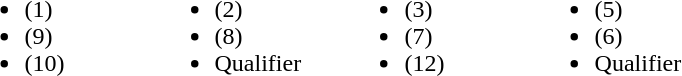<table>
<tr>
<td valign="top" width=20%><br><ul><li> (1)</li><li> (9)</li><li> (10)</li></ul></td>
<td valign="top" width=20%><br><ul><li> (2)</li><li> (8)</li><li>Qualifier</li></ul></td>
<td valign="top" width=20%><br><ul><li> (3)</li><li> (7)</li><li> (12)</li></ul></td>
<td valign="top" width=20%><br><ul><li> (5)</li><li> (6)</li><li>Qualifier</li></ul></td>
</tr>
</table>
